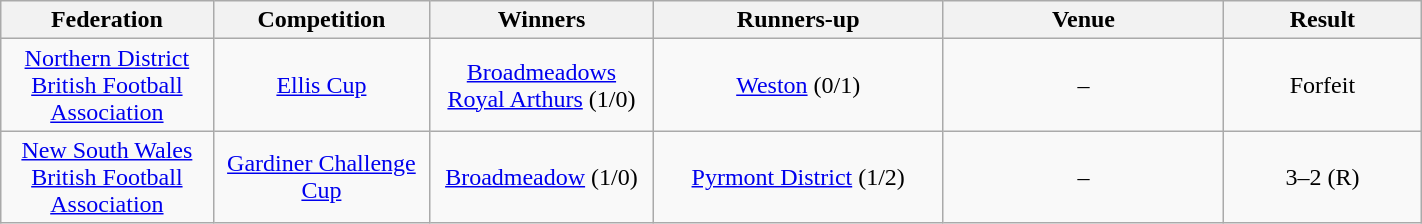<table class="wikitable" width="75%">
<tr>
<th style="width:10em">Federation</th>
<th style="width:10em">Competition</th>
<th style="width:10em">Winners</th>
<th style="width:15em">Runners-up</th>
<th style="width:15em">Venue</th>
<th style="width:10em">Result</th>
</tr>
<tr>
<td align="center"><a href='#'>Northern District British Football Association</a></td>
<td align="center"><a href='#'>Ellis Cup</a></td>
<td align="center"><a href='#'>Broadmeadows Royal Arthurs</a> (1/0)</td>
<td align="center"><a href='#'>Weston</a> (0/1)</td>
<td align="center">–</td>
<td align="center">Forfeit</td>
</tr>
<tr>
<td align="center"><a href='#'>New South Wales British Football Association</a></td>
<td align="center"><a href='#'>Gardiner Challenge Cup</a></td>
<td align="center"><a href='#'>Broadmeadow</a> (1/0)</td>
<td align="center"><a href='#'>Pyrmont District</a> (1/2)</td>
<td align="center">–</td>
<td align="center">3–2 (R)</td>
</tr>
</table>
